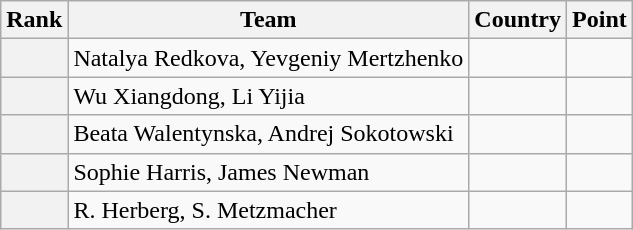<table class="wikitable sortable">
<tr>
<th>Rank</th>
<th>Team</th>
<th>Country</th>
<th>Point</th>
</tr>
<tr>
<th></th>
<td>Natalya Redkova, Yevgeniy Mertzhenko</td>
<td></td>
<td></td>
</tr>
<tr>
<th></th>
<td>Wu Xiangdong, Li Yijia</td>
<td></td>
<td></td>
</tr>
<tr>
<th></th>
<td>Beata Walentynska, Andrej Sokotowski</td>
<td></td>
<td></td>
</tr>
<tr>
<th></th>
<td>Sophie Harris, James Newman</td>
<td></td>
<td></td>
</tr>
<tr>
<th></th>
<td>R. Herberg, S. Metzmacher</td>
<td></td>
<td></td>
</tr>
</table>
